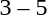<table style="text-align:center">
<tr>
<th width=200></th>
<th width=100></th>
<th width=200></th>
</tr>
<tr>
<td align=right></td>
<td>3 – 5</td>
<td align=left><strong></strong></td>
</tr>
</table>
